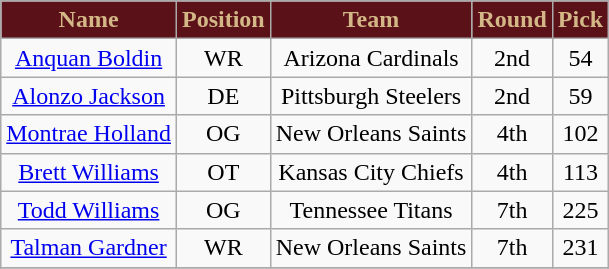<table class="wikitable" style="text-align: center;">
<tr>
<th style="background:#5a1118; color:#d3b787;">Name</th>
<th style="background:#5a1118; color:#d3b787;">Position</th>
<th style="background:#5a1118; color:#d3b787;">Team</th>
<th style="background:#5a1118; color:#d3b787;">Round</th>
<th style="background:#5a1118; color:#d3b787;">Pick</th>
</tr>
<tr>
<td><a href='#'>Anquan Boldin</a></td>
<td>WR</td>
<td>Arizona Cardinals</td>
<td>2nd</td>
<td>54</td>
</tr>
<tr>
<td><a href='#'>Alonzo Jackson</a></td>
<td>DE</td>
<td>Pittsburgh Steelers</td>
<td>2nd</td>
<td>59</td>
</tr>
<tr>
<td><a href='#'>Montrae Holland</a></td>
<td>OG</td>
<td>New Orleans Saints</td>
<td>4th</td>
<td>102</td>
</tr>
<tr>
<td><a href='#'>Brett Williams</a></td>
<td>OT</td>
<td>Kansas City Chiefs</td>
<td>4th</td>
<td>113</td>
</tr>
<tr>
<td><a href='#'>Todd Williams</a></td>
<td>OG</td>
<td>Tennessee Titans</td>
<td>7th</td>
<td>225</td>
</tr>
<tr>
<td><a href='#'>Talman Gardner</a></td>
<td>WR</td>
<td>New Orleans Saints</td>
<td>7th</td>
<td>231</td>
</tr>
<tr>
</tr>
</table>
